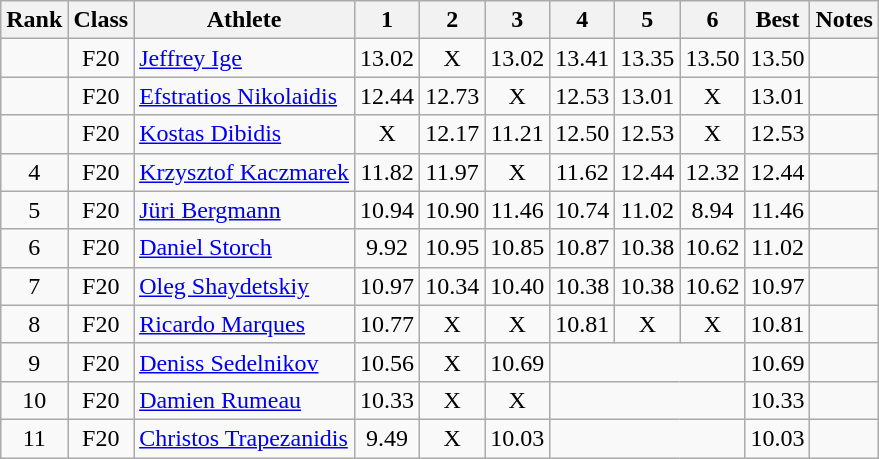<table class="wikitable sortable" style="text-align:center">
<tr>
<th>Rank</th>
<th>Class</th>
<th>Athlete</th>
<th>1</th>
<th>2</th>
<th>3</th>
<th>4</th>
<th>5</th>
<th>6</th>
<th>Best</th>
<th>Notes</th>
</tr>
<tr>
<td></td>
<td>F20</td>
<td style="text-align:left"><a href='#'>Jeffrey Ige</a><br></td>
<td>13.02</td>
<td>X</td>
<td>13.02</td>
<td>13.41</td>
<td>13.35</td>
<td>13.50</td>
<td>13.50</td>
<td></td>
</tr>
<tr>
<td></td>
<td>F20</td>
<td style="text-align:left"><a href='#'>Efstratios Nikolaidis</a><br></td>
<td>12.44</td>
<td>12.73</td>
<td>X</td>
<td>12.53</td>
<td>13.01</td>
<td>X</td>
<td>13.01</td>
<td></td>
</tr>
<tr>
<td></td>
<td>F20</td>
<td style="text-align:left"><a href='#'>Kostas Dibidis</a><br></td>
<td>X</td>
<td>12.17</td>
<td>11.21</td>
<td>12.50</td>
<td>12.53</td>
<td>X</td>
<td>12.53</td>
<td></td>
</tr>
<tr>
<td>4</td>
<td>F20</td>
<td style="text-align:left"><a href='#'>Krzysztof Kaczmarek</a><br></td>
<td>11.82</td>
<td>11.97</td>
<td>X</td>
<td>11.62</td>
<td>12.44</td>
<td>12.32</td>
<td>12.44</td>
<td></td>
</tr>
<tr>
<td>5</td>
<td>F20</td>
<td style="text-align:left"><a href='#'>Jüri Bergmann</a><br></td>
<td>10.94</td>
<td>10.90</td>
<td>11.46</td>
<td>10.74</td>
<td>11.02</td>
<td>8.94</td>
<td>11.46</td>
<td></td>
</tr>
<tr>
<td>6</td>
<td>F20</td>
<td style="text-align:left"><a href='#'>Daniel Storch</a><br></td>
<td>9.92</td>
<td>10.95</td>
<td>10.85</td>
<td>10.87</td>
<td>10.38</td>
<td>10.62</td>
<td>11.02</td>
<td></td>
</tr>
<tr>
<td>7</td>
<td>F20</td>
<td style="text-align:left"><a href='#'>Oleg Shaydetskiy</a><br></td>
<td>10.97</td>
<td>10.34</td>
<td>10.40</td>
<td>10.38</td>
<td>10.38</td>
<td>10.62</td>
<td>10.97</td>
<td></td>
</tr>
<tr>
<td>8</td>
<td>F20</td>
<td style="text-align:left"><a href='#'>Ricardo Marques</a><br></td>
<td>10.77</td>
<td>X</td>
<td>X</td>
<td>10.81</td>
<td>X</td>
<td>X</td>
<td>10.81</td>
<td></td>
</tr>
<tr>
<td>9</td>
<td>F20</td>
<td style="text-align:left"><a href='#'>Deniss Sedelnikov</a><br></td>
<td>10.56</td>
<td>X</td>
<td>10.69</td>
<td colspan=3></td>
<td>10.69</td>
<td></td>
</tr>
<tr>
<td>10</td>
<td>F20</td>
<td style="text-align:left"><a href='#'>Damien Rumeau</a><br></td>
<td>10.33</td>
<td>X</td>
<td>X</td>
<td colspan=3></td>
<td>10.33</td>
<td></td>
</tr>
<tr>
<td>11</td>
<td>F20</td>
<td style="text-align:left"><a href='#'>Christos Trapezanidis</a><br></td>
<td>9.49</td>
<td>X</td>
<td>10.03</td>
<td colspan=3></td>
<td>10.03</td>
<td></td>
</tr>
</table>
